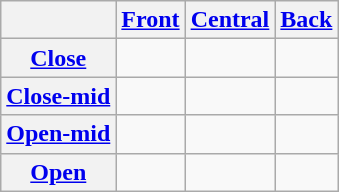<table class="wikitable" style="text-align:center;">
<tr>
<th></th>
<th><a href='#'>Front</a></th>
<th><a href='#'>Central</a></th>
<th><a href='#'>Back</a></th>
</tr>
<tr>
<th><a href='#'>Close</a></th>
<td></td>
<td></td>
<td></td>
</tr>
<tr>
<th><a href='#'>Close-mid</a></th>
<td></td>
<td></td>
<td></td>
</tr>
<tr>
<th><a href='#'>Open-mid</a></th>
<td></td>
<td></td>
<td></td>
</tr>
<tr>
<th><a href='#'>Open</a></th>
<td></td>
<td></td>
<td></td>
</tr>
</table>
